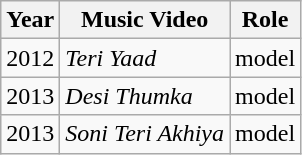<table class="wikitable sortable">
<tr>
<th>Year</th>
<th>Music Video</th>
<th>Role</th>
</tr>
<tr>
<td>2012</td>
<td><em>Teri Yaad</em></td>
<td>model</td>
</tr>
<tr>
<td>2013</td>
<td><em>Desi Thumka</em></td>
<td>model</td>
</tr>
<tr>
<td>2013</td>
<td><em>Soni Teri Akhiya </em></td>
<td>model</td>
</tr>
</table>
